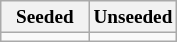<table class="wikitable" style="font-size:80%">
<tr>
<th width=50%>Seeded</th>
<th width=50%>Unseeded</th>
</tr>
<tr>
<td valign=top></td>
<td valign=top></td>
</tr>
</table>
